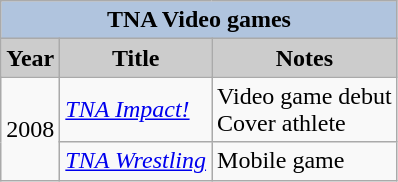<table class="wikitable sortable">
<tr style="text-align:center;">
<th colspan=4 style="background:#B0C4DE;">TNA Video games</th>
</tr>
<tr style="text-align:center;">
<th style="background:#ccc;">Year</th>
<th style="background:#ccc;">Title</th>
<th style="background:#ccc;">Notes</th>
</tr>
<tr>
<td rowspan="2">2008</td>
<td><em><a href='#'>TNA Impact!</a></em></td>
<td>Video game debut <br> Cover athlete</td>
</tr>
<tr>
<td><em><a href='#'>TNA Wrestling</a></em></td>
<td>Mobile game</td>
</tr>
</table>
